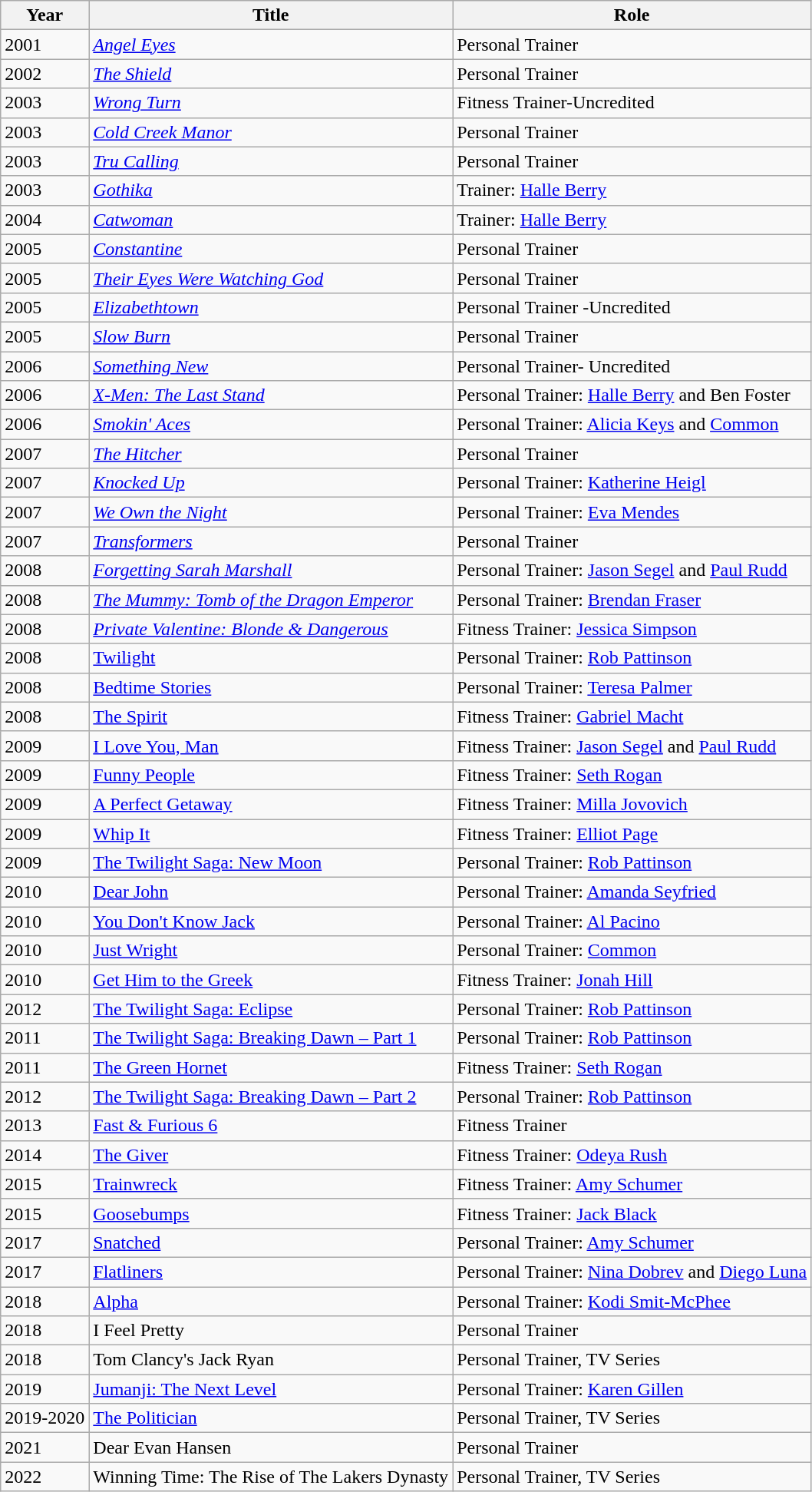<table class="wikitable">
<tr>
<th>Year</th>
<th>Title</th>
<th>Role</th>
</tr>
<tr>
<td>2001</td>
<td><a href='#'><em>Angel Eyes</em></a></td>
<td>Personal Trainer</td>
</tr>
<tr>
<td>2002</td>
<td><em><a href='#'>The Shield</a></em></td>
<td>Personal Trainer</td>
</tr>
<tr>
<td>2003</td>
<td><a href='#'><em>Wrong Turn</em></a></td>
<td>Fitness Trainer-Uncredited<br></td>
</tr>
<tr>
<td>2003</td>
<td><em><a href='#'>Cold Creek Manor</a></em></td>
<td>Personal Trainer</td>
</tr>
<tr>
<td>2003</td>
<td><em><a href='#'>Tru Calling</a></em></td>
<td>Personal Trainer</td>
</tr>
<tr>
<td>2003</td>
<td><em><a href='#'>Gothika</a></em></td>
<td>Trainer: <a href='#'>Halle Berry</a><br></td>
</tr>
<tr>
<td>2004</td>
<td><a href='#'><em>Catwoman</em></a></td>
<td>Trainer: <a href='#'>Halle Berry</a></td>
</tr>
<tr>
<td>2005</td>
<td><a href='#'><em>Constantine</em></a></td>
<td>Personal Trainer</td>
</tr>
<tr>
<td>2005</td>
<td><a href='#'><em>Their Eyes Were Watching God</em></a></td>
<td>Personal Trainer</td>
</tr>
<tr>
<td>2005</td>
<td><a href='#'><em>Elizabethtown</em></a></td>
<td>Personal Trainer -Uncredited<br></td>
</tr>
<tr>
<td>2005</td>
<td><a href='#'><em>Slow Burn</em></a></td>
<td>Personal Trainer</td>
</tr>
<tr>
<td>2006</td>
<td><a href='#'><em>Something New</em></a></td>
<td>Personal Trainer- Uncredited</td>
</tr>
<tr>
<td>2006</td>
<td><em><a href='#'>X-Men: The Last Stand</a></em></td>
<td>Personal Trainer: <a href='#'>Halle Berry</a> and Ben Foster</td>
</tr>
<tr>
<td>2006</td>
<td><em><a href='#'>Smokin' Aces</a></em></td>
<td>Personal Trainer: <a href='#'>Alicia Keys</a> and <a href='#'>Common</a></td>
</tr>
<tr>
<td>2007</td>
<td><a href='#'><em>The Hitcher</em></a></td>
<td>Personal Trainer</td>
</tr>
<tr>
<td>2007</td>
<td><em><a href='#'>Knocked Up</a></em></td>
<td>Personal Trainer: <a href='#'>Katherine Heigl</a></td>
</tr>
<tr>
<td>2007</td>
<td><a href='#'><em>We Own the Night</em></a></td>
<td>Personal Trainer: <a href='#'>Eva Mendes</a></td>
</tr>
<tr>
<td>2007</td>
<td><a href='#'><em>Transformers</em></a></td>
<td>Personal Trainer</td>
</tr>
<tr>
<td>2008</td>
<td><em><a href='#'>Forgetting Sarah Marshall</a></em></td>
<td>Personal Trainer: <a href='#'>Jason Segel</a> and <a href='#'>Paul Rudd</a></td>
</tr>
<tr>
<td>2008</td>
<td><em><a href='#'>The Mummy: Tomb of the Dragon Emperor</a></em></td>
<td>Personal Trainer: <a href='#'>Brendan Fraser</a></td>
</tr>
<tr>
<td>2008</td>
<td><em><a href='#'>Private Valentine: Blonde & Dangerous</a></em></td>
<td>Fitness Trainer: <a href='#'>Jessica Simpson</a></td>
</tr>
<tr>
<td>2008</td>
<td><em><a href='#'></em>Twilight<em></a></td>
<td>Personal Trainer: <a href='#'>Rob Pattinson</a></td>
</tr>
<tr>
<td>2008</td>
<td><a href='#'></em>Bedtime Stories<em></a></td>
<td>Personal Trainer: <a href='#'>Teresa Palmer</a></td>
</tr>
<tr>
<td>2008</td>
<td><a href='#'></em>The Spirit<em></a></td>
<td>Fitness Trainer: <a href='#'>Gabriel Macht</a></td>
</tr>
<tr>
<td>2009</td>
<td></em><a href='#'>I Love You, Man</a><em></td>
<td>Fitness Trainer: <a href='#'>Jason Segel</a> and <a href='#'>Paul Rudd</a></td>
</tr>
<tr>
<td>2009</td>
<td></em><a href='#'>Funny People</a><em></td>
<td>Fitness Trainer: <a href='#'>Seth Rogan</a></td>
</tr>
<tr>
<td>2009</td>
<td></em><a href='#'>A Perfect Getaway</a><em></td>
<td>Fitness Trainer: <a href='#'>Milla Jovovich</a></td>
</tr>
<tr>
<td>2009</td>
<td><a href='#'></em>Whip It<em></a></td>
<td>Fitness Trainer: <a href='#'>Elliot Page</a></td>
</tr>
<tr>
<td>2009</td>
<td></em><a href='#'>The Twilight Saga: New Moon</a><em></td>
<td>Personal Trainer: <a href='#'>Rob Pattinson</a></td>
</tr>
<tr>
<td>2010</td>
<td><a href='#'></em>Dear John<em></a></td>
<td>Personal Trainer: <a href='#'>Amanda Seyfried</a></td>
</tr>
<tr>
<td>2010</td>
<td><a href='#'></em>You Don't Know Jack<em></a></td>
<td>Personal Trainer: <a href='#'>Al Pacino</a></td>
</tr>
<tr>
<td>2010</td>
<td></em><a href='#'>Just Wright</a><em></td>
<td>Personal Trainer: <a href='#'>Common</a></td>
</tr>
<tr>
<td>2010</td>
<td></em><a href='#'>Get Him to the Greek</a><em></td>
<td>Fitness Trainer: <a href='#'>Jonah Hill</a></td>
</tr>
<tr>
<td>2012</td>
<td></em><a href='#'>The Twilight Saga: Eclipse</a><em></td>
<td>Personal Trainer: <a href='#'>Rob Pattinson</a></td>
</tr>
<tr>
<td>2011</td>
<td></em><a href='#'>The Twilight Saga: Breaking Dawn – Part 1</a><em></td>
<td>Personal Trainer: <a href='#'>Rob Pattinson</a></td>
</tr>
<tr>
<td>2011</td>
<td><a href='#'></em>The Green Hornet<em></a></td>
<td>Fitness Trainer: <a href='#'>Seth Rogan</a></td>
</tr>
<tr>
<td>2012</td>
<td></em><a href='#'>The Twilight Saga: Breaking Dawn – Part 2</a><em></td>
<td>Personal Trainer: <a href='#'>Rob Pattinson</a></td>
</tr>
<tr>
<td>2013</td>
<td></em><a href='#'>Fast & Furious 6</a><em></td>
<td>Fitness Trainer</td>
</tr>
<tr>
<td>2014</td>
<td><a href='#'></em>The Giver<em></a></td>
<td>Fitness Trainer: <a href='#'>Odeya Rush</a></td>
</tr>
<tr>
<td>2015</td>
<td><a href='#'></em>Trainwreck<em></a></td>
<td>Fitness Trainer: <a href='#'>Amy Schumer</a></td>
</tr>
<tr>
<td>2015</td>
<td><a href='#'></em>Goosebumps<em></a></td>
<td>Fitness Trainer: <a href='#'>Jack Black</a></td>
</tr>
<tr>
<td>2017</td>
<td><a href='#'></em>Snatched<em></a></td>
<td>Personal Trainer: <a href='#'>Amy Schumer</a></td>
</tr>
<tr>
<td>2017</td>
<td><a href='#'></em>Flatliners<em></a></td>
<td>Personal Trainer: <a href='#'>Nina Dobrev</a> and <a href='#'>Diego Luna</a></td>
</tr>
<tr>
<td>2018</td>
<td><a href='#'></em>Alpha<em></a></td>
<td>Personal Trainer: <a href='#'>Kodi Smit-McPhee</a></td>
</tr>
<tr>
<td>2018</td>
<td>I Feel Pretty</td>
<td>Personal Trainer</td>
</tr>
<tr>
<td>2018</td>
<td>Tom Clancy's Jack Ryan</td>
<td>Personal Trainer, TV Series</td>
</tr>
<tr>
<td>2019</td>
<td></em><a href='#'>Jumanji: The Next Level</a><em></td>
<td>Personal Trainer: <a href='#'>Karen Gillen</a></td>
</tr>
<tr>
<td>2019-2020</td>
<td></em><a href='#'>The Politician</a><em></td>
<td>Personal Trainer, TV Series</td>
</tr>
<tr>
<td>2021</td>
<td>Dear Evan Hansen</td>
<td>Personal Trainer</td>
</tr>
<tr>
<td>2022</td>
<td>Winning Time: The Rise of The Lakers Dynasty</td>
<td>Personal Trainer, TV Series</td>
</tr>
</table>
